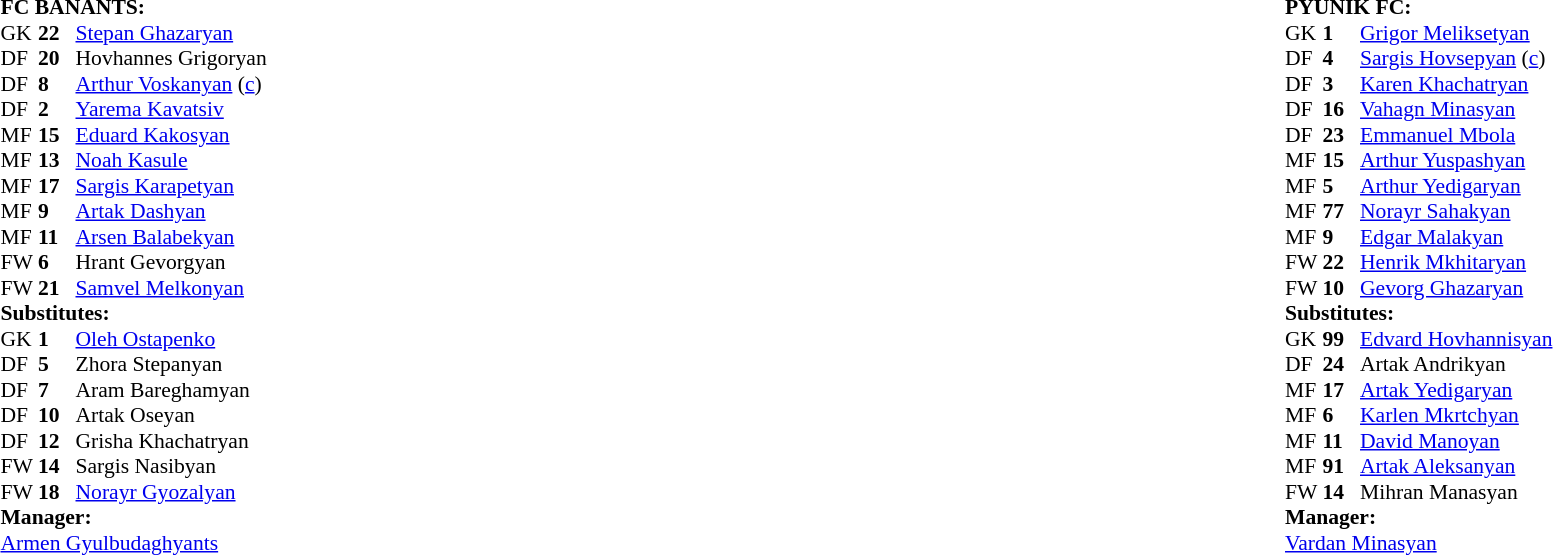<table width="100%">
<tr>
<td valign="top" width="50%"><br><table style="font-size: 90%" cellspacing="0" cellpadding="0">
<tr>
<td colspan="4"><strong>FC BANANTS:</strong></td>
</tr>
<tr>
<th width="25"></th>
<th width="25"></th>
</tr>
<tr>
<td>GK</td>
<td><strong>22</strong></td>
<td> <a href='#'>Stepan Ghazaryan</a></td>
<td></td>
</tr>
<tr>
<td>DF</td>
<td><strong>20</strong></td>
<td> Hovhannes Grigoryan</td>
<td></td>
<td></td>
</tr>
<tr>
<td>DF</td>
<td><strong>8</strong></td>
<td> <a href='#'>Arthur Voskanyan</a> (<a href='#'>c</a>)</td>
<td></td>
</tr>
<tr>
<td>DF</td>
<td><strong>2</strong></td>
<td> <a href='#'>Yarema Kavatsiv</a></td>
<td></td>
</tr>
<tr>
<td>MF</td>
<td><strong>15</strong></td>
<td> <a href='#'>Eduard Kakosyan</a></td>
<td></td>
</tr>
<tr>
<td>MF</td>
<td><strong>13</strong></td>
<td> <a href='#'>Noah Kasule</a></td>
<td></td>
</tr>
<tr>
<td>MF</td>
<td><strong>17</strong></td>
<td> <a href='#'>Sargis Karapetyan</a></td>
<td></td>
</tr>
<tr>
<td>MF</td>
<td><strong>9</strong></td>
<td> <a href='#'>Artak Dashyan</a></td>
<td></td>
</tr>
<tr>
<td>MF</td>
<td><strong>11</strong></td>
<td> <a href='#'>Arsen Balabekyan</a></td>
<td></td>
<td></td>
</tr>
<tr>
<td>FW</td>
<td><strong>6</strong></td>
<td> Hrant Gevorgyan</td>
<td></td>
<td></td>
</tr>
<tr>
<td>FW</td>
<td><strong>21</strong></td>
<td> <a href='#'>Samvel Melkonyan</a></td>
<td></td>
<td></td>
</tr>
<tr>
<td colspan=3><strong>Substitutes:</strong></td>
</tr>
<tr>
<td>GK</td>
<td><strong>1</strong></td>
<td> <a href='#'>Oleh Ostapenko</a></td>
<td></td>
</tr>
<tr>
<td>DF</td>
<td><strong>5</strong></td>
<td> Zhora Stepanyan</td>
<td></td>
</tr>
<tr>
<td>DF</td>
<td><strong>7</strong></td>
<td> Aram Bareghamyan</td>
<td></td>
</tr>
<tr>
<td>DF</td>
<td><strong>10</strong></td>
<td> Artak Oseyan</td>
<td></td>
<td></td>
</tr>
<tr>
<td>DF</td>
<td><strong>12</strong></td>
<td> Grisha Khachatryan</td>
<td></td>
<td></td>
</tr>
<tr>
<td>FW</td>
<td><strong>14</strong></td>
<td> Sargis Nasibyan</td>
<td></td>
<td></td>
</tr>
<tr>
<td>FW</td>
<td><strong>18</strong></td>
<td> <a href='#'>Norayr Gyozalyan</a></td>
<td></td>
<td></td>
</tr>
<tr>
<td colspan=3><strong>Manager:</strong></td>
</tr>
<tr>
<td colspan="4"> <a href='#'>Armen Gyulbudaghyants</a></td>
</tr>
</table>
</td>
<td></td>
<td valign="top" width="50%"><br><table style="font-size: 90%" cellspacing="0" cellpadding="0" align="center">
<tr>
<td colspan="4"><strong>PYUNIK FC:</strong></td>
</tr>
<tr>
<th width="25"></th>
<th width="25"></th>
</tr>
<tr>
<td>GK</td>
<td><strong>1</strong></td>
<td> <a href='#'>Grigor Meliksetyan</a></td>
<td></td>
</tr>
<tr>
<td>DF</td>
<td><strong>4</strong></td>
<td> <a href='#'>Sargis Hovsepyan</a> (<a href='#'>c</a>)</td>
<td></td>
</tr>
<tr>
<td>DF</td>
<td><strong>3</strong></td>
<td> <a href='#'>Karen Khachatryan</a></td>
<td></td>
</tr>
<tr>
<td>DF</td>
<td><strong>16</strong></td>
<td> <a href='#'>Vahagn Minasyan</a></td>
<td></td>
</tr>
<tr>
<td>DF</td>
<td><strong>23</strong></td>
<td> <a href='#'>Emmanuel Mbola</a></td>
<td></td>
</tr>
<tr>
<td>MF</td>
<td><strong>15</strong></td>
<td> <a href='#'>Arthur Yuspashyan</a></td>
<td></td>
</tr>
<tr>
<td>MF</td>
<td><strong>5</strong></td>
<td> <a href='#'>Arthur Yedigaryan</a></td>
<td></td>
</tr>
<tr>
<td>MF</td>
<td><strong>77</strong></td>
<td> <a href='#'>Norayr Sahakyan</a></td>
<td></td>
<td></td>
</tr>
<tr>
<td>MF</td>
<td><strong>9</strong></td>
<td> <a href='#'>Edgar Malakyan</a></td>
<td></td>
</tr>
<tr>
<td>FW</td>
<td><strong>22</strong></td>
<td> <a href='#'>Henrik Mkhitaryan</a></td>
<td></td>
</tr>
<tr>
<td>FW</td>
<td><strong>10</strong></td>
<td> <a href='#'>Gevorg Ghazaryan</a></td>
<td></td>
</tr>
<tr>
<td colspan=3><strong>Substitutes:</strong></td>
</tr>
<tr>
<td>GK</td>
<td><strong>99</strong></td>
<td> <a href='#'>Edvard Hovhannisyan</a></td>
<td></td>
</tr>
<tr>
<td>DF</td>
<td><strong>24</strong></td>
<td> Artak Andrikyan</td>
<td></td>
</tr>
<tr>
<td>MF</td>
<td><strong>17</strong></td>
<td> <a href='#'>Artak Yedigaryan</a></td>
<td></td>
</tr>
<tr>
<td>MF</td>
<td><strong>6</strong></td>
<td> <a href='#'>Karlen Mkrtchyan</a></td>
<td></td>
</tr>
<tr>
<td>MF</td>
<td><strong>11</strong></td>
<td> <a href='#'>David Manoyan</a></td>
<td></td>
</tr>
<tr>
<td>MF</td>
<td><strong>91</strong></td>
<td> <a href='#'>Artak Aleksanyan</a></td>
<td></td>
</tr>
<tr>
<td>FW</td>
<td><strong>14</strong></td>
<td> Mihran Manasyan</td>
<td></td>
<td></td>
</tr>
<tr>
<td colspan=3><strong>Manager:</strong></td>
</tr>
<tr>
<td colspan="4"> <a href='#'>Vardan Minasyan</a></td>
</tr>
</table>
</td>
</tr>
</table>
